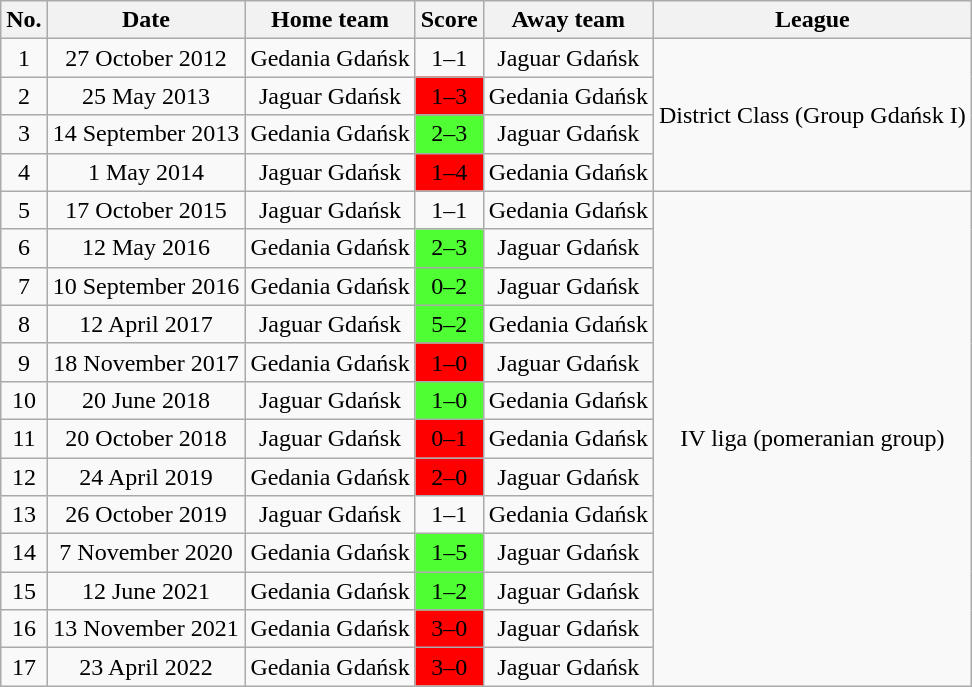<table class="wikitable" style="text-align: center">
<tr>
<th>No.</th>
<th>Date</th>
<th>Home team</th>
<th>Score</th>
<th>Away team</th>
<th>League</th>
</tr>
<tr>
<td>1</td>
<td>27 October 2012</td>
<td>Gedania Gdańsk</td>
<td>1–1</td>
<td>Jaguar Gdańsk</td>
<td rowspan=4>District Class (Group Gdańsk I)</td>
</tr>
<tr>
<td>2</td>
<td>25 May 2013</td>
<td>Jaguar Gdańsk</td>
<td bgcolor=red><span>1–3</span></td>
<td>Gedania Gdańsk</td>
</tr>
<tr>
<td>3</td>
<td>14 September 2013</td>
<td>Gedania Gdańsk</td>
<td bgcolor=4FFF33>2–3</td>
<td>Jaguar Gdańsk</td>
</tr>
<tr>
<td>4</td>
<td>1 May 2014</td>
<td>Jaguar Gdańsk</td>
<td bgcolor=red><span>1–4</span></td>
<td>Gedania Gdańsk</td>
</tr>
<tr>
<td>5</td>
<td>17 October 2015</td>
<td>Jaguar Gdańsk</td>
<td>1–1</td>
<td>Gedania Gdańsk</td>
<td rowspan=13>IV liga (pomeranian group)</td>
</tr>
<tr>
<td>6</td>
<td>12 May 2016</td>
<td>Gedania Gdańsk</td>
<td bgcolor=4FFF33>2–3</td>
<td>Jaguar Gdańsk</td>
</tr>
<tr>
<td>7</td>
<td>10 September 2016</td>
<td>Gedania Gdańsk</td>
<td bgcolor=4FFF33>0–2</td>
<td>Jaguar Gdańsk</td>
</tr>
<tr>
<td>8</td>
<td>12 April 2017</td>
<td>Jaguar Gdańsk</td>
<td bgcolor=4FFF33>5–2</td>
<td>Gedania Gdańsk</td>
</tr>
<tr>
<td>9</td>
<td>18 November 2017</td>
<td>Gedania Gdańsk</td>
<td bgcolor=red><span>1–0</span></td>
<td>Jaguar Gdańsk</td>
</tr>
<tr>
<td>10</td>
<td>20 June 2018</td>
<td>Jaguar Gdańsk</td>
<td bgcolor=4FFF33>1–0</td>
<td>Gedania Gdańsk</td>
</tr>
<tr>
<td>11</td>
<td>20 October 2018</td>
<td>Jaguar Gdańsk</td>
<td bgcolor=red><span>0–1</span></td>
<td>Gedania Gdańsk</td>
</tr>
<tr>
<td>12</td>
<td>24 April 2019</td>
<td>Gedania Gdańsk</td>
<td bgcolor=red><span>2–0</span></td>
<td>Jaguar Gdańsk</td>
</tr>
<tr>
<td>13</td>
<td>26 October 2019</td>
<td>Jaguar Gdańsk</td>
<td>1–1</td>
<td>Gedania Gdańsk</td>
</tr>
<tr>
<td>14</td>
<td>7 November 2020</td>
<td>Gedania Gdańsk</td>
<td bgcolor=4FFF33>1–5</td>
<td>Jaguar Gdańsk</td>
</tr>
<tr>
<td>15</td>
<td>12 June 2021</td>
<td>Gedania Gdańsk</td>
<td bgcolor=4FFF33>1–2</td>
<td>Jaguar Gdańsk</td>
</tr>
<tr>
<td>16</td>
<td>13 November 2021</td>
<td>Gedania Gdańsk</td>
<td bgcolor=red><span>3–0</span></td>
<td>Jaguar Gdańsk</td>
</tr>
<tr>
<td>17</td>
<td>23 April 2022</td>
<td>Gedania Gdańsk</td>
<td bgcolor=red><span>3–0</span></td>
<td>Jaguar Gdańsk</td>
</tr>
</table>
